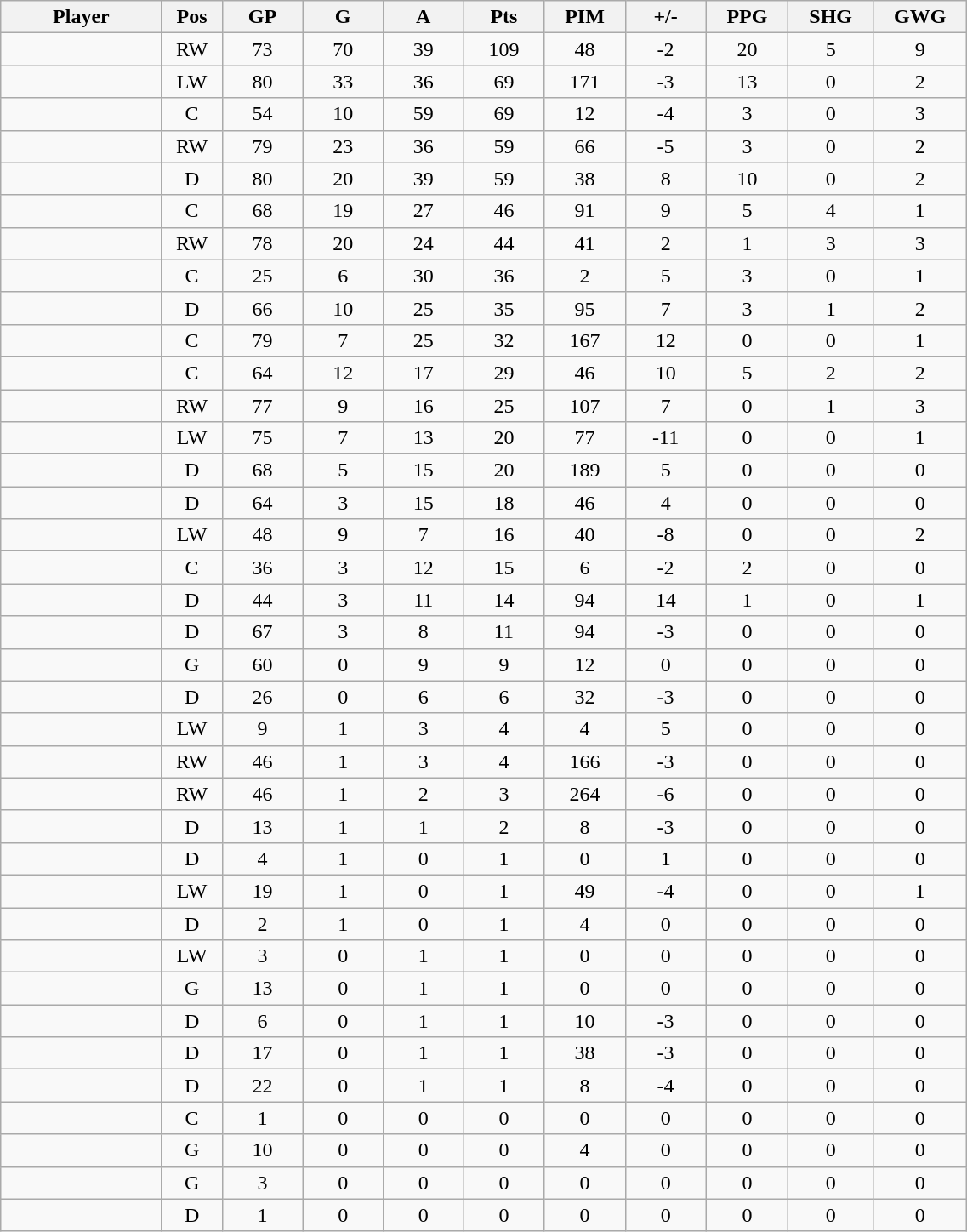<table class="wikitable sortable" width="60%">
<tr ALIGN="center">
<th bgcolor="#DDDDFF" width="10%">Player</th>
<th bgcolor="#DDDDFF" width="3%" title="Position">Pos</th>
<th bgcolor="#DDDDFF" width="5%" title="Games played">GP</th>
<th bgcolor="#DDDDFF" width="5%" title="Goals">G</th>
<th bgcolor="#DDDDFF" width="5%" title="Assists">A</th>
<th bgcolor="#DDDDFF" width="5%" title="Points">Pts</th>
<th bgcolor="#DDDDFF" width="5%" title="Penalties in Minutes">PIM</th>
<th bgcolor="#DDDDFF" width="5%" title="Plus/minus">+/-</th>
<th bgcolor="#DDDDFF" width="5%" title="Power play goals">PPG</th>
<th bgcolor="#DDDDFF" width="5%" title="Short-handed goals">SHG</th>
<th bgcolor="#DDDDFF" width="5%" title="Game-winning goals">GWG</th>
</tr>
<tr align="center">
<td align="right"></td>
<td>RW</td>
<td>73</td>
<td>70</td>
<td>39</td>
<td>109</td>
<td>48</td>
<td>-2</td>
<td>20</td>
<td>5</td>
<td>9</td>
</tr>
<tr align="center">
<td align="right"></td>
<td>LW</td>
<td>80</td>
<td>33</td>
<td>36</td>
<td>69</td>
<td>171</td>
<td>-3</td>
<td>13</td>
<td>0</td>
<td>2</td>
</tr>
<tr align="center">
<td align="right"></td>
<td>C</td>
<td>54</td>
<td>10</td>
<td>59</td>
<td>69</td>
<td>12</td>
<td>-4</td>
<td>3</td>
<td>0</td>
<td>3</td>
</tr>
<tr align="center">
<td align="right"></td>
<td>RW</td>
<td>79</td>
<td>23</td>
<td>36</td>
<td>59</td>
<td>66</td>
<td>-5</td>
<td>3</td>
<td>0</td>
<td>2</td>
</tr>
<tr align="center">
<td align="right"></td>
<td>D</td>
<td>80</td>
<td>20</td>
<td>39</td>
<td>59</td>
<td>38</td>
<td>8</td>
<td>10</td>
<td>0</td>
<td>2</td>
</tr>
<tr align="center">
<td align="right"></td>
<td>C</td>
<td>68</td>
<td>19</td>
<td>27</td>
<td>46</td>
<td>91</td>
<td>9</td>
<td>5</td>
<td>4</td>
<td>1</td>
</tr>
<tr align="center">
<td align="right"></td>
<td>RW</td>
<td>78</td>
<td>20</td>
<td>24</td>
<td>44</td>
<td>41</td>
<td>2</td>
<td>1</td>
<td>3</td>
<td>3</td>
</tr>
<tr align="center">
<td align="right"></td>
<td>C</td>
<td>25</td>
<td>6</td>
<td>30</td>
<td>36</td>
<td>2</td>
<td>5</td>
<td>3</td>
<td>0</td>
<td>1</td>
</tr>
<tr align="center">
<td align="right"></td>
<td>D</td>
<td>66</td>
<td>10</td>
<td>25</td>
<td>35</td>
<td>95</td>
<td>7</td>
<td>3</td>
<td>1</td>
<td>2</td>
</tr>
<tr align="center">
<td align="right"></td>
<td>C</td>
<td>79</td>
<td>7</td>
<td>25</td>
<td>32</td>
<td>167</td>
<td>12</td>
<td>0</td>
<td>0</td>
<td>1</td>
</tr>
<tr align="center">
<td align="right"></td>
<td>C</td>
<td>64</td>
<td>12</td>
<td>17</td>
<td>29</td>
<td>46</td>
<td>10</td>
<td>5</td>
<td>2</td>
<td>2</td>
</tr>
<tr align="center">
<td align="right"></td>
<td>RW</td>
<td>77</td>
<td>9</td>
<td>16</td>
<td>25</td>
<td>107</td>
<td>7</td>
<td>0</td>
<td>1</td>
<td>3</td>
</tr>
<tr align="center">
<td align="right"></td>
<td>LW</td>
<td>75</td>
<td>7</td>
<td>13</td>
<td>20</td>
<td>77</td>
<td>-11</td>
<td>0</td>
<td>0</td>
<td>1</td>
</tr>
<tr align="center">
<td align="right"></td>
<td>D</td>
<td>68</td>
<td>5</td>
<td>15</td>
<td>20</td>
<td>189</td>
<td>5</td>
<td>0</td>
<td>0</td>
<td>0</td>
</tr>
<tr align="center">
<td align="right"></td>
<td>D</td>
<td>64</td>
<td>3</td>
<td>15</td>
<td>18</td>
<td>46</td>
<td>4</td>
<td>0</td>
<td>0</td>
<td>0</td>
</tr>
<tr align="center">
<td align="right"></td>
<td>LW</td>
<td>48</td>
<td>9</td>
<td>7</td>
<td>16</td>
<td>40</td>
<td>-8</td>
<td>0</td>
<td>0</td>
<td>2</td>
</tr>
<tr align="center">
<td align="right"></td>
<td>C</td>
<td>36</td>
<td>3</td>
<td>12</td>
<td>15</td>
<td>6</td>
<td>-2</td>
<td>2</td>
<td>0</td>
<td>0</td>
</tr>
<tr align="center">
<td align="right"></td>
<td>D</td>
<td>44</td>
<td>3</td>
<td>11</td>
<td>14</td>
<td>94</td>
<td>14</td>
<td>1</td>
<td>0</td>
<td>1</td>
</tr>
<tr align="center">
<td align="right"></td>
<td>D</td>
<td>67</td>
<td>3</td>
<td>8</td>
<td>11</td>
<td>94</td>
<td>-3</td>
<td>0</td>
<td>0</td>
<td>0</td>
</tr>
<tr align="center">
<td align="right"></td>
<td>G</td>
<td>60</td>
<td>0</td>
<td>9</td>
<td>9</td>
<td>12</td>
<td>0</td>
<td>0</td>
<td>0</td>
<td>0</td>
</tr>
<tr align="center">
<td align="right"></td>
<td>D</td>
<td>26</td>
<td>0</td>
<td>6</td>
<td>6</td>
<td>32</td>
<td>-3</td>
<td>0</td>
<td>0</td>
<td>0</td>
</tr>
<tr align="center">
<td align="right"></td>
<td>LW</td>
<td>9</td>
<td>1</td>
<td>3</td>
<td>4</td>
<td>4</td>
<td>5</td>
<td>0</td>
<td>0</td>
<td>0</td>
</tr>
<tr align="center">
<td align="right"></td>
<td>RW</td>
<td>46</td>
<td>1</td>
<td>3</td>
<td>4</td>
<td>166</td>
<td>-3</td>
<td>0</td>
<td>0</td>
<td>0</td>
</tr>
<tr align="center">
<td align="right"></td>
<td>RW</td>
<td>46</td>
<td>1</td>
<td>2</td>
<td>3</td>
<td>264</td>
<td>-6</td>
<td>0</td>
<td>0</td>
<td>0</td>
</tr>
<tr align="center">
<td align="right"></td>
<td>D</td>
<td>13</td>
<td>1</td>
<td>1</td>
<td>2</td>
<td>8</td>
<td>-3</td>
<td>0</td>
<td>0</td>
<td>0</td>
</tr>
<tr align="center">
<td align="right"></td>
<td>D</td>
<td>4</td>
<td>1</td>
<td>0</td>
<td>1</td>
<td>0</td>
<td>1</td>
<td>0</td>
<td>0</td>
<td>0</td>
</tr>
<tr align="center">
<td align="right"></td>
<td>LW</td>
<td>19</td>
<td>1</td>
<td>0</td>
<td>1</td>
<td>49</td>
<td>-4</td>
<td>0</td>
<td>0</td>
<td>1</td>
</tr>
<tr align="center">
<td align="right"></td>
<td>D</td>
<td>2</td>
<td>1</td>
<td>0</td>
<td>1</td>
<td>4</td>
<td>0</td>
<td>0</td>
<td>0</td>
<td>0</td>
</tr>
<tr align="center">
<td align="right"></td>
<td>LW</td>
<td>3</td>
<td>0</td>
<td>1</td>
<td>1</td>
<td>0</td>
<td>0</td>
<td>0</td>
<td>0</td>
<td>0</td>
</tr>
<tr align="center">
<td align="right"></td>
<td>G</td>
<td>13</td>
<td>0</td>
<td>1</td>
<td>1</td>
<td>0</td>
<td>0</td>
<td>0</td>
<td>0</td>
<td>0</td>
</tr>
<tr align="center">
<td align="right"></td>
<td>D</td>
<td>6</td>
<td>0</td>
<td>1</td>
<td>1</td>
<td>10</td>
<td>-3</td>
<td>0</td>
<td>0</td>
<td>0</td>
</tr>
<tr align="center">
<td align="right"></td>
<td>D</td>
<td>17</td>
<td>0</td>
<td>1</td>
<td>1</td>
<td>38</td>
<td>-3</td>
<td>0</td>
<td>0</td>
<td>0</td>
</tr>
<tr align="center">
<td align="right"></td>
<td>D</td>
<td>22</td>
<td>0</td>
<td>1</td>
<td>1</td>
<td>8</td>
<td>-4</td>
<td>0</td>
<td>0</td>
<td>0</td>
</tr>
<tr align="center">
<td align="right"></td>
<td>C</td>
<td>1</td>
<td>0</td>
<td>0</td>
<td>0</td>
<td>0</td>
<td>0</td>
<td>0</td>
<td>0</td>
<td>0</td>
</tr>
<tr align="center">
<td align="right"></td>
<td>G</td>
<td>10</td>
<td>0</td>
<td>0</td>
<td>0</td>
<td>4</td>
<td>0</td>
<td>0</td>
<td>0</td>
<td>0</td>
</tr>
<tr align="center">
<td align="right"></td>
<td>G</td>
<td>3</td>
<td>0</td>
<td>0</td>
<td>0</td>
<td>0</td>
<td>0</td>
<td>0</td>
<td>0</td>
<td>0</td>
</tr>
<tr align="center">
<td align="right"></td>
<td>D</td>
<td>1</td>
<td>0</td>
<td>0</td>
<td>0</td>
<td>0</td>
<td>0</td>
<td>0</td>
<td>0</td>
<td>0</td>
</tr>
</table>
